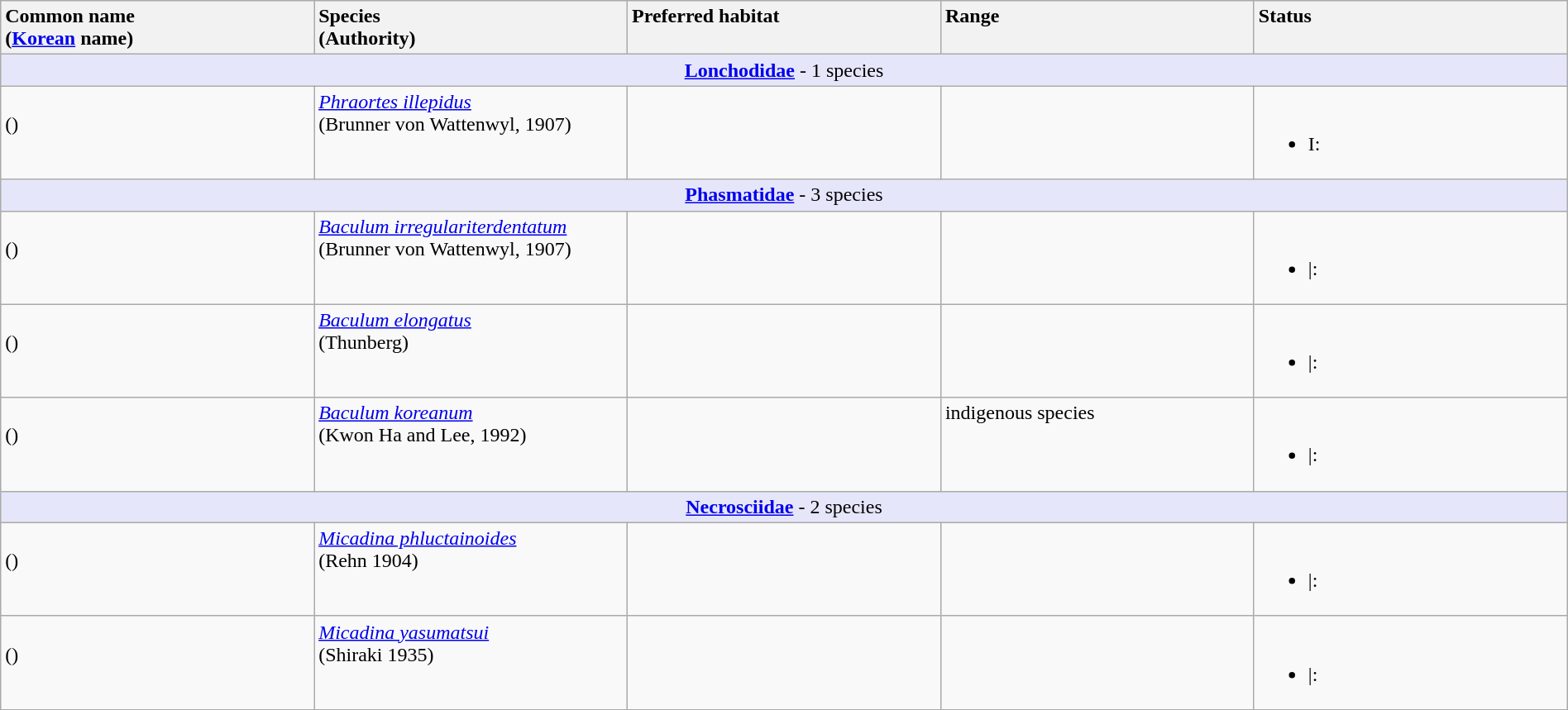<table width=100% class="wikitable">
<tr valign="top" bgcolor="">
<th width=20% style="text-align:left">Common name<br>(<a href='#'>Korean</a> name)</th>
<th width=20% style="text-align:left">Species<br>(Authority)</th>
<th width=20% style="text-align:left">Preferred habitat</th>
<th width=20% style="text-align:left">Range</th>
<th width=20% style="text-align:left">Status</th>
</tr>
<tr>
<td colspan=5 style="background:lavender;text-align:center;"><strong><a href='#'>Lonchodidae</a></strong> - 1 species</td>
</tr>
<tr valign="top">
<td><br>()</td>
<td><em><a href='#'>Phraortes illepidus</a></em><br>(Brunner von Wattenwyl, 1907)</td>
<td></td>
<td></td>
<td><br><ul><li>I:</li></ul></td>
</tr>
<tr>
<td colspan=5 style="background:lavender;text-align:center;"><strong><a href='#'>Phasmatidae</a></strong> - 3 species</td>
</tr>
<tr valign="top">
<td><br>()</td>
<td><em><a href='#'>Baculum irregulariterdentatum</a></em><br>(Brunner von Wattenwyl, 1907)</td>
<td></td>
<td></td>
<td><br><ul><li>|:</li></ul></td>
</tr>
<tr valign="top">
<td><br>()</td>
<td><em><a href='#'>Baculum elongatus</a></em><br>(Thunberg)</td>
<td></td>
<td></td>
<td><br><ul><li>|:</li></ul></td>
</tr>
<tr valign="top">
<td><br>()</td>
<td><em><a href='#'>Baculum koreanum</a></em><br>(Kwon Ha and Lee, 1992)</td>
<td></td>
<td>indigenous species</td>
<td><br><ul><li>|:</li></ul></td>
</tr>
<tr>
<td colspan=5 style="background:lavender;text-align:center;"><strong><a href='#'>Necrosciidae</a></strong> - 2 species</td>
</tr>
<tr valign="top">
<td><br>()</td>
<td><em><a href='#'>Micadina phluctainoides</a></em><br>(Rehn 1904)</td>
<td></td>
<td></td>
<td><br><ul><li>|:</li></ul></td>
</tr>
<tr valign="top">
<td><br>()</td>
<td><em><a href='#'>Micadina yasumatsui</a></em><br>(Shiraki 1935)</td>
<td></td>
<td></td>
<td><br><ul><li>|:</li></ul></td>
</tr>
</table>
